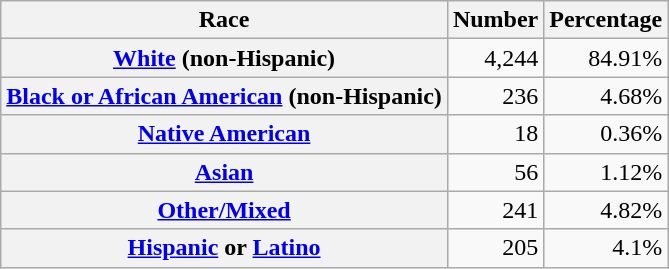<table class="wikitable" style="text-align:right">
<tr>
<th scope="col">Race</th>
<th scope="col">Number</th>
<th scope="col">Percentage</th>
</tr>
<tr>
<th scope="row"><a href='#'>White</a> (non-Hispanic)</th>
<td>4,244</td>
<td>84.91%</td>
</tr>
<tr>
<th scope="row"><a href='#'>Black or African American</a> (non-Hispanic)</th>
<td>236</td>
<td>4.68%</td>
</tr>
<tr>
<th scope="row"><a href='#'>Native American</a></th>
<td>18</td>
<td>0.36%</td>
</tr>
<tr>
<th scope="row"><a href='#'>Asian</a></th>
<td>56</td>
<td>1.12%</td>
</tr>
<tr>
<th scope="row"><a href='#'>Other/Mixed</a></th>
<td>241</td>
<td>4.82%</td>
</tr>
<tr>
<th scope="row"><a href='#'>Hispanic</a> or <a href='#'>Latino</a></th>
<td>205</td>
<td>4.1%</td>
</tr>
</table>
